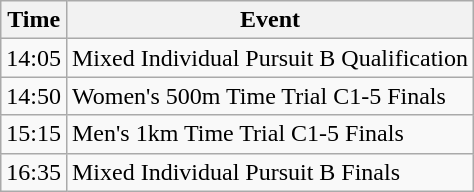<table class="wikitable">
<tr>
<th>Time</th>
<th>Event</th>
</tr>
<tr>
<td>14:05</td>
<td>Mixed Individual Pursuit B Qualification</td>
</tr>
<tr>
<td>14:50</td>
<td>Women's 500m Time Trial C1-5 Finals</td>
</tr>
<tr>
<td>15:15</td>
<td>Men's 1km Time Trial C1-5 Finals</td>
</tr>
<tr>
<td>16:35</td>
<td>Mixed Individual Pursuit B Finals</td>
</tr>
</table>
